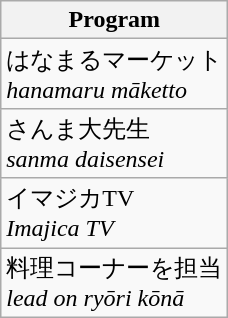<table class="wikitable">
<tr>
<th>Program</th>
</tr>
<tr>
<td>はなまるマーケット<br><em>hanamaru māketto</em></td>
</tr>
<tr>
<td>さんま大先生<br><em>sanma daisensei</em></td>
</tr>
<tr>
<td>イマジカTV<br><em>Imajica TV</em></td>
</tr>
<tr>
<td>料理コーナーを担当<br><em>lead on ryōri kōnā</em></td>
</tr>
</table>
